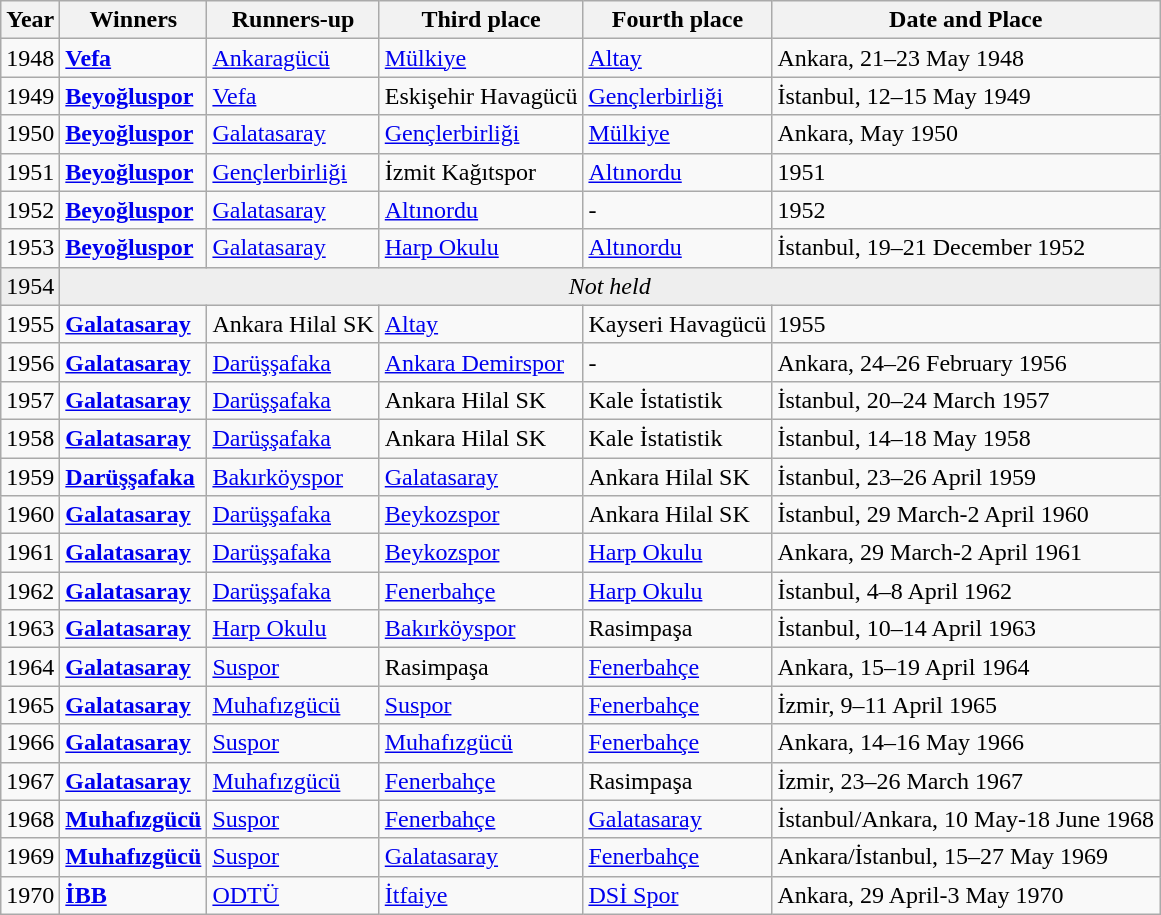<table class="wikitable">
<tr>
<th>Year</th>
<th>Winners</th>
<th>Runners-up</th>
<th>Third place</th>
<th>Fourth place</th>
<th>Date and Place</th>
</tr>
<tr>
<td>1948</td>
<td><strong><a href='#'>Vefa</a></strong></td>
<td><a href='#'>Ankaragücü</a></td>
<td><a href='#'>Mülkiye</a></td>
<td><a href='#'>Altay</a></td>
<td>Ankara, 21–23 May 1948</td>
</tr>
<tr>
<td>1949</td>
<td><strong><a href='#'>Beyoğluspor</a></strong></td>
<td><a href='#'>Vefa</a></td>
<td>Eskişehir Havagücü</td>
<td><a href='#'>Gençlerbirliği</a></td>
<td>İstanbul, 12–15 May 1949</td>
</tr>
<tr>
<td>1950</td>
<td><strong><a href='#'>Beyoğluspor</a></strong></td>
<td><a href='#'>Galatasaray</a></td>
<td><a href='#'>Gençlerbirliği</a></td>
<td><a href='#'>Mülkiye</a></td>
<td>Ankara, May 1950</td>
</tr>
<tr>
<td>1951</td>
<td><strong><a href='#'>Beyoğluspor</a></strong></td>
<td><a href='#'>Gençlerbirliği</a></td>
<td>İzmit Kağıtspor</td>
<td><a href='#'>Altınordu</a></td>
<td>1951</td>
</tr>
<tr>
<td>1952</td>
<td><strong><a href='#'>Beyoğluspor</a></strong></td>
<td><a href='#'>Galatasaray</a></td>
<td><a href='#'>Altınordu</a></td>
<td>-</td>
<td>1952</td>
</tr>
<tr>
<td>1953</td>
<td><strong><a href='#'>Beyoğluspor</a></strong></td>
<td><a href='#'>Galatasaray</a></td>
<td><a href='#'>Harp Okulu</a></td>
<td><a href='#'>Altınordu</a></td>
<td>İstanbul, 19–21 December 1952</td>
</tr>
<tr style="background:#eee;">
<td>1954</td>
<td colspan=5 style="text-align: center;"><em>Not held</em></td>
</tr>
<tr>
<td>1955</td>
<td><strong><a href='#'>Galatasaray</a></strong></td>
<td>Ankara Hilal SK</td>
<td><a href='#'>Altay</a></td>
<td>Kayseri Havagücü</td>
<td>1955</td>
</tr>
<tr>
<td>1956</td>
<td><strong><a href='#'>Galatasaray</a></strong></td>
<td><a href='#'>Darüşşafaka</a></td>
<td><a href='#'>Ankara Demirspor</a></td>
<td>-</td>
<td>Ankara, 24–26 February 1956</td>
</tr>
<tr>
<td>1957</td>
<td><strong><a href='#'>Galatasaray</a></strong></td>
<td><a href='#'>Darüşşafaka</a></td>
<td>Ankara Hilal SK</td>
<td>Kale İstatistik</td>
<td>İstanbul, 20–24 March 1957</td>
</tr>
<tr>
<td>1958</td>
<td><strong><a href='#'>Galatasaray</a></strong></td>
<td><a href='#'>Darüşşafaka</a></td>
<td>Ankara Hilal SK</td>
<td>Kale İstatistik</td>
<td>İstanbul, 14–18 May 1958</td>
</tr>
<tr>
<td>1959</td>
<td><strong><a href='#'>Darüşşafaka</a></strong></td>
<td><a href='#'>Bakırköyspor</a></td>
<td><a href='#'>Galatasaray</a></td>
<td>Ankara Hilal SK</td>
<td>İstanbul, 23–26 April 1959</td>
</tr>
<tr>
<td>1960</td>
<td><strong><a href='#'>Galatasaray</a></strong></td>
<td><a href='#'>Darüşşafaka</a></td>
<td><a href='#'>Beykozspor</a></td>
<td>Ankara Hilal SK</td>
<td>İstanbul, 29 March-2 April 1960</td>
</tr>
<tr>
<td>1961</td>
<td><strong><a href='#'>Galatasaray</a></strong></td>
<td><a href='#'>Darüşşafaka</a></td>
<td><a href='#'>Beykozspor</a></td>
<td><a href='#'>Harp Okulu</a></td>
<td>Ankara, 29 March-2 April 1961</td>
</tr>
<tr>
<td>1962</td>
<td><strong><a href='#'>Galatasaray</a></strong></td>
<td><a href='#'>Darüşşafaka</a></td>
<td><a href='#'>Fenerbahçe</a></td>
<td><a href='#'>Harp Okulu</a></td>
<td>İstanbul, 4–8 April 1962</td>
</tr>
<tr>
<td>1963</td>
<td><strong><a href='#'>Galatasaray</a></strong></td>
<td><a href='#'>Harp Okulu</a></td>
<td><a href='#'>Bakırköyspor</a></td>
<td>Rasimpaşa</td>
<td>İstanbul, 10–14 April 1963</td>
</tr>
<tr>
<td>1964</td>
<td><strong><a href='#'>Galatasaray</a></strong></td>
<td><a href='#'>Suspor</a></td>
<td>Rasimpaşa</td>
<td><a href='#'>Fenerbahçe</a></td>
<td>Ankara, 15–19 April 1964</td>
</tr>
<tr>
<td>1965</td>
<td><strong><a href='#'>Galatasaray</a></strong></td>
<td><a href='#'>Muhafızgücü</a></td>
<td><a href='#'>Suspor</a></td>
<td><a href='#'>Fenerbahçe</a></td>
<td>İzmir, 9–11 April 1965</td>
</tr>
<tr>
<td>1966</td>
<td><strong><a href='#'>Galatasaray</a></strong></td>
<td><a href='#'>Suspor</a></td>
<td><a href='#'>Muhafızgücü</a></td>
<td><a href='#'>Fenerbahçe</a></td>
<td>Ankara, 14–16 May 1966</td>
</tr>
<tr>
<td>1967</td>
<td><strong><a href='#'>Galatasaray</a></strong></td>
<td><a href='#'>Muhafızgücü</a></td>
<td><a href='#'>Fenerbahçe</a></td>
<td>Rasimpaşa</td>
<td>İzmir, 23–26 March 1967</td>
</tr>
<tr>
<td>1968</td>
<td><strong><a href='#'>Muhafızgücü</a></strong></td>
<td><a href='#'>Suspor</a></td>
<td><a href='#'>Fenerbahçe</a></td>
<td><a href='#'>Galatasaray</a></td>
<td>İstanbul/Ankara, 10 May-18 June 1968</td>
</tr>
<tr>
<td>1969</td>
<td><strong><a href='#'>Muhafızgücü</a></strong></td>
<td><a href='#'>Suspor</a></td>
<td><a href='#'>Galatasaray</a></td>
<td><a href='#'>Fenerbahçe</a></td>
<td>Ankara/İstanbul, 15–27 May 1969</td>
</tr>
<tr>
<td>1970</td>
<td><strong><a href='#'>İBB</a></strong></td>
<td><a href='#'>ODTÜ</a></td>
<td><a href='#'>İtfaiye</a></td>
<td><a href='#'>DSİ Spor</a></td>
<td>Ankara, 29 April-3 May 1970</td>
</tr>
</table>
